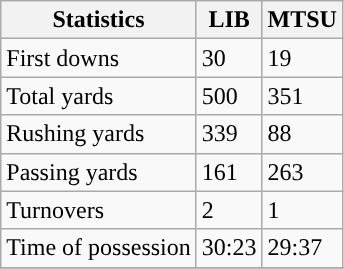<table class="wikitable" style="float: left;">
<tr>
<th>Statistics</th>
<th>LIB</th>
<th>MTSU</th>
</tr>
<tr>
<td>First downs</td>
<td>30</td>
<td>19</td>
</tr>
<tr>
<td>Total yards</td>
<td>500</td>
<td>351</td>
</tr>
<tr>
<td>Rushing yards</td>
<td>339</td>
<td>88</td>
</tr>
<tr>
<td>Passing yards</td>
<td>161</td>
<td>263</td>
</tr>
<tr>
<td>Turnovers</td>
<td>2</td>
<td>1</td>
</tr>
<tr>
<td>Time of possession</td>
<td>30:23</td>
<td>29:37</td>
</tr>
<tr>
</tr>
</table>
